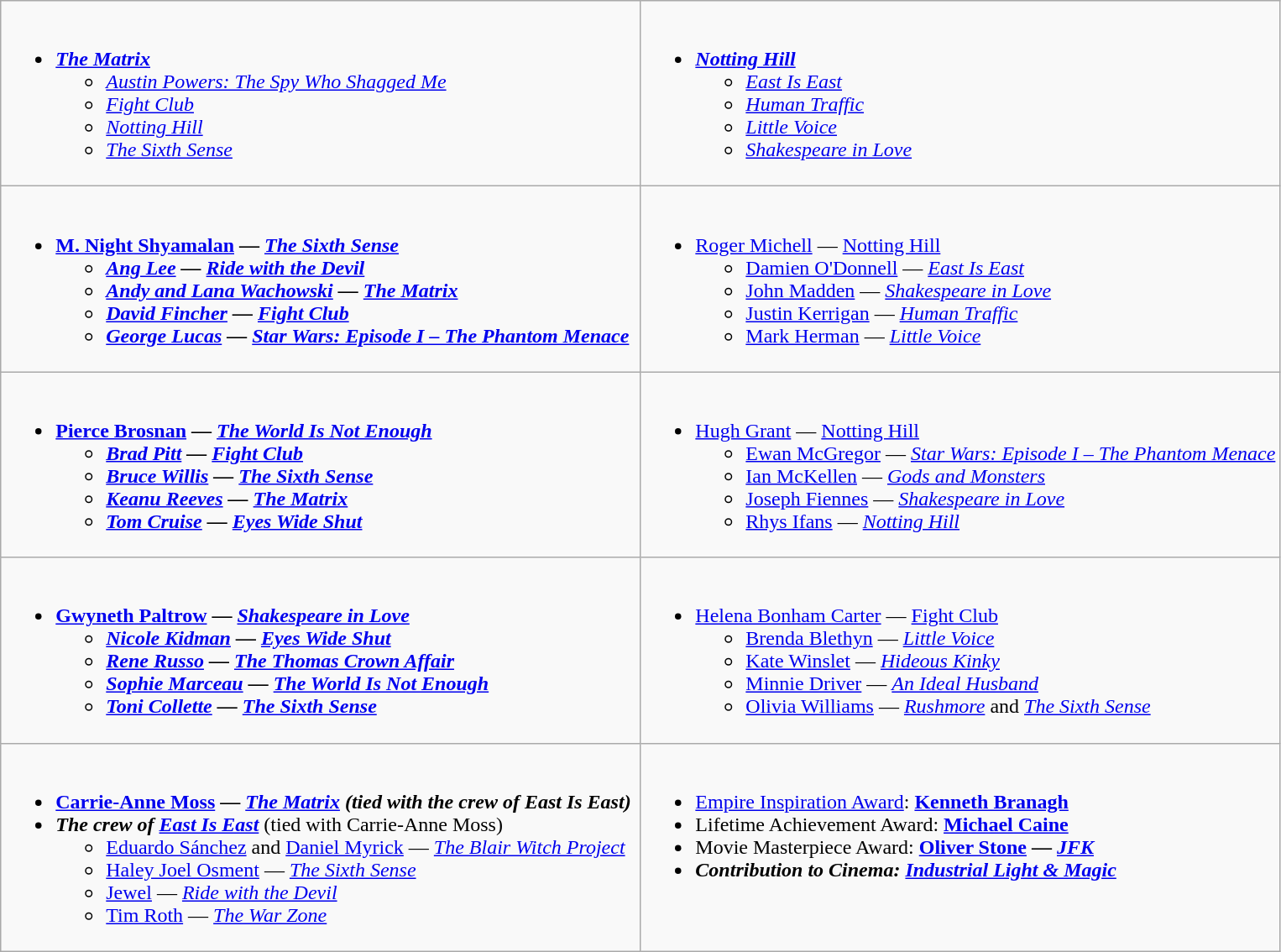<table class="wikitable">
<tr>
<td style="vertical-align:top;" width="50%"><br><ul><li><strong><em><a href='#'>The Matrix</a></em></strong><ul><li><em><a href='#'>Austin Powers: The Spy Who Shagged Me</a></em></li><li><em><a href='#'>Fight Club</a></em></li><li><em><a href='#'>Notting Hill</a></em></li><li><em><a href='#'>The Sixth Sense</a></em></li></ul></li></ul></td>
<td style="vertical-align:top;" width="50%"><br><ul><li><strong><em><a href='#'>Notting Hill</a></em></strong><ul><li><em><a href='#'>East Is East</a></em></li><li><em><a href='#'>Human Traffic</a></em></li><li><em><a href='#'>Little Voice</a></em></li><li><em><a href='#'>Shakespeare in Love</a></em></li></ul></li></ul></td>
</tr>
<tr>
<td style="vertical-align:top;" width="50%"><br><ul><li><strong><a href='#'>M. Night Shyamalan</a> — <em><a href='#'>The Sixth Sense</a><strong><em><ul><li><a href='#'>Ang Lee</a> — </em><a href='#'>Ride with the Devil</a><em></li><li><a href='#'>Andy and Lana Wachowski</a> — </em><a href='#'>The Matrix</a><em></li><li><a href='#'>David Fincher</a> — </em><a href='#'>Fight Club</a><em></li><li><a href='#'>George Lucas</a> — </em><a href='#'>Star Wars: Episode I – The Phantom Menace</a><em></li></ul></li></ul></td>
<td style="vertical-align:top;" width="50%"><br><ul><li></strong><a href='#'>Roger Michell</a> — </em><a href='#'>Notting Hill</a></em></strong><ul><li><a href='#'>Damien O'Donnell</a> — <em><a href='#'>East Is East</a></em></li><li><a href='#'>John Madden</a> — <em><a href='#'>Shakespeare in Love</a></em></li><li><a href='#'>Justin Kerrigan</a> — <em><a href='#'>Human Traffic</a></em></li><li><a href='#'>Mark Herman</a> — <em><a href='#'>Little Voice</a></em></li></ul></li></ul></td>
</tr>
<tr>
<td style="vertical-align:top;" width="50%"><br><ul><li><strong><a href='#'>Pierce Brosnan</a> — <em><a href='#'>The World Is Not Enough</a><strong><em><ul><li><a href='#'>Brad Pitt</a> — </em><a href='#'>Fight Club</a><em></li><li><a href='#'>Bruce Willis</a> — </em><a href='#'>The Sixth Sense</a><em></li><li><a href='#'>Keanu Reeves</a> — </em><a href='#'>The Matrix</a><em></li><li><a href='#'>Tom Cruise</a> — </em><a href='#'>Eyes Wide Shut</a><em></li></ul></li></ul></td>
<td style="vertical-align:top;" width="50%"><br><ul><li></strong><a href='#'>Hugh Grant</a> — </em><a href='#'>Notting Hill</a></em></strong><ul><li><a href='#'>Ewan McGregor</a> — <em><a href='#'>Star Wars: Episode I – The Phantom Menace</a></em></li><li><a href='#'>Ian McKellen</a> —  <em><a href='#'>Gods and Monsters</a></em></li><li><a href='#'>Joseph Fiennes</a> — <em><a href='#'>Shakespeare in Love</a></em></li><li><a href='#'>Rhys Ifans</a> — <em><a href='#'>Notting Hill</a></em></li></ul></li></ul></td>
</tr>
<tr>
<td style="vertical-align:top;" width="50%"><br><ul><li><strong><a href='#'>Gwyneth Paltrow</a> — <em><a href='#'>Shakespeare in Love</a><strong><em><ul><li><a href='#'>Nicole Kidman</a> — </em><a href='#'>Eyes Wide Shut</a><em></li><li><a href='#'>Rene Russo</a> — </em><a href='#'>The Thomas Crown Affair</a><em></li><li><a href='#'>Sophie Marceau</a> — </em><a href='#'>The World Is Not Enough</a><em></li><li><a href='#'>Toni Collette</a> — </em><a href='#'>The Sixth Sense</a><em></li></ul></li></ul></td>
<td style="vertical-align:top;" width="50%"><br><ul><li></strong><a href='#'>Helena Bonham Carter</a> — </em><a href='#'>Fight Club</a></em></strong><ul><li><a href='#'>Brenda Blethyn</a> — <em><a href='#'>Little Voice</a></em></li><li><a href='#'>Kate Winslet</a> — <em><a href='#'>Hideous Kinky</a></em></li><li><a href='#'>Minnie Driver</a> — <em><a href='#'>An Ideal Husband</a></em></li><li><a href='#'>Olivia Williams</a> — <em><a href='#'>Rushmore</a></em> and <em><a href='#'>The Sixth Sense</a></em></li></ul></li></ul></td>
</tr>
<tr>
<td style="vertical-align:top;" width="50%"><br><ul><li><strong><a href='#'>Carrie-Anne Moss</a> — <em><a href='#'>The Matrix</a><strong><em> (tied with the crew of </em>East Is East<em>)</li><li></strong>The crew of </em><a href='#'>East Is East</a></em></strong> (tied with Carrie-Anne Moss)<ul><li><a href='#'>Eduardo Sánchez</a> and <a href='#'>Daniel Myrick</a> — <em><a href='#'>The Blair Witch Project</a></em></li><li><a href='#'>Haley Joel Osment</a> — <em><a href='#'>The Sixth Sense</a></em></li><li><a href='#'>Jewel</a> — <em><a href='#'>Ride with the Devil</a></em></li><li><a href='#'>Tim Roth</a> — <em><a href='#'>The War Zone</a></em></li></ul></li></ul></td>
<td style="vertical-align:top;" width="50%"><br><ul><li><a href='#'>Empire Inspiration Award</a>: <strong><a href='#'>Kenneth Branagh</a></strong></li><li>Lifetime Achievement Award: <strong><a href='#'>Michael Caine</a></strong></li><li>Movie Masterpiece Award: <strong><a href='#'>Oliver Stone</a> — <em><a href='#'>JFK</a><strong><em></li><li>Contribution to Cinema: </strong><a href='#'>Industrial Light & Magic</a><strong></li></ul></td>
</tr>
</table>
